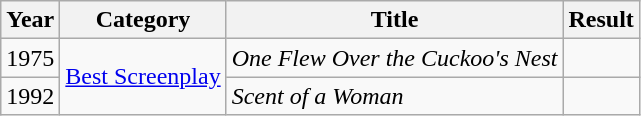<table class="wikitable">
<tr>
<th>Year</th>
<th>Category</th>
<th>Title</th>
<th>Result</th>
</tr>
<tr>
<td>1975</td>
<td rowspan=2><a href='#'>Best Screenplay</a></td>
<td><em>One Flew Over the Cuckoo's Nest</em></td>
<td></td>
</tr>
<tr>
<td>1992</td>
<td><em>Scent of a Woman</em></td>
<td></td>
</tr>
</table>
